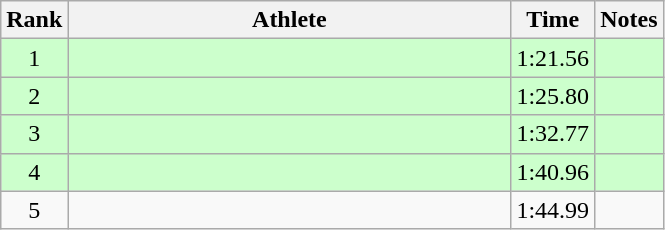<table class="wikitable" style="text-align:center">
<tr>
<th>Rank</th>
<th Style="width:18em">Athlete</th>
<th>Time</th>
<th>Notes</th>
</tr>
<tr style="background:#cfc">
<td>1</td>
<td style="text-align:left"></td>
<td>1:21.56</td>
<td></td>
</tr>
<tr style="background:#cfc">
<td>2</td>
<td style="text-align:left"></td>
<td>1:25.80</td>
<td></td>
</tr>
<tr style="background:#cfc">
<td>3</td>
<td style="text-align:left"></td>
<td>1:32.77</td>
<td></td>
</tr>
<tr style="background:#cfc">
<td>4</td>
<td style="text-align:left"></td>
<td>1:40.96</td>
<td></td>
</tr>
<tr>
<td>5</td>
<td style="text-align:left"></td>
<td>1:44.99</td>
<td></td>
</tr>
</table>
